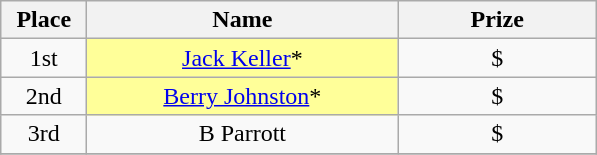<table class="wikitable">
<tr>
<th width="50">Place</th>
<th width="200">Name</th>
<th width="125">Prize</th>
</tr>
<tr>
<td align = "center">1st</td>
<td align = "center" bgcolor="#FFFF99"><a href='#'>Jack Keller</a>*</td>
<td align = "center">$</td>
</tr>
<tr>
<td align = "center">2nd</td>
<td align = "center" bgcolor="#FFFF99"><a href='#'>Berry Johnston</a>*</td>
<td align = "center">$</td>
</tr>
<tr>
<td align = "center">3rd</td>
<td align = "center">B Parrott</td>
<td align = "center">$</td>
</tr>
<tr>
</tr>
</table>
